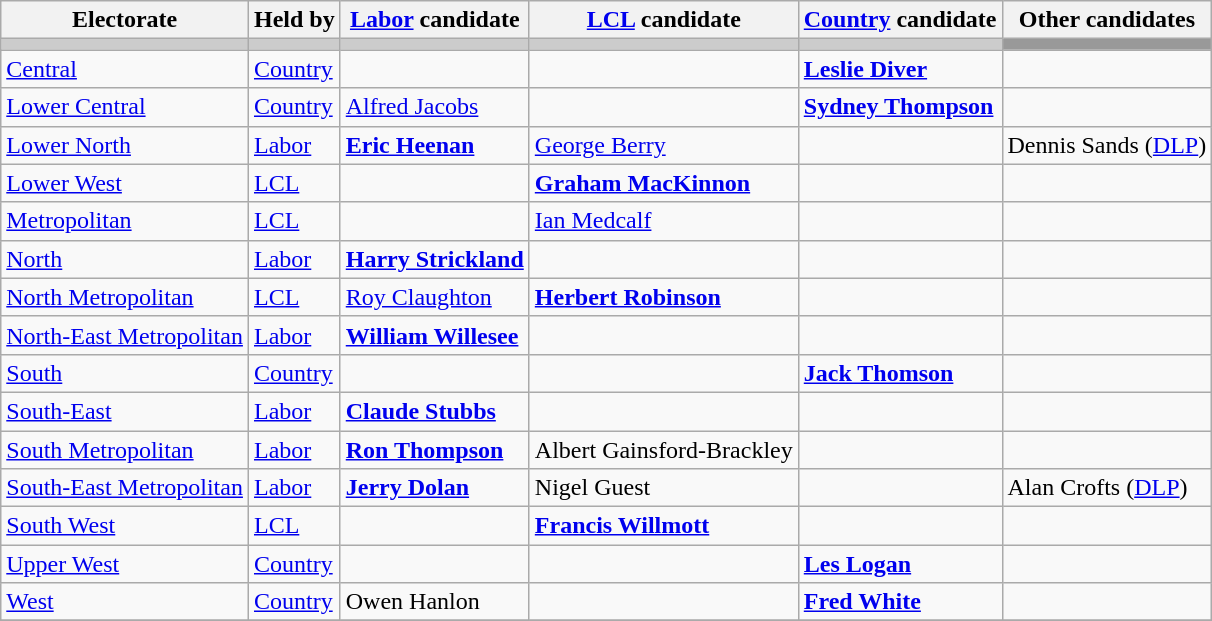<table class="wikitable">
<tr>
<th>Electorate</th>
<th>Held by</th>
<th><a href='#'>Labor</a> candidate</th>
<th><a href='#'>LCL</a> candidate</th>
<th><a href='#'>Country</a> candidate</th>
<th>Other candidates</th>
</tr>
<tr bgcolor="#cccccc">
<td></td>
<td></td>
<td></td>
<td></td>
<td></td>
<td bgcolor="#999999"></td>
</tr>
<tr>
<td><a href='#'>Central</a></td>
<td><a href='#'>Country</a></td>
<td></td>
<td></td>
<td><strong><a href='#'>Leslie Diver</a></strong></td>
<td></td>
</tr>
<tr>
<td><a href='#'>Lower Central</a></td>
<td><a href='#'>Country</a></td>
<td><a href='#'>Alfred Jacobs</a></td>
<td></td>
<td><strong><a href='#'>Sydney Thompson</a></strong></td>
<td></td>
</tr>
<tr>
<td><a href='#'>Lower North</a></td>
<td><a href='#'>Labor</a></td>
<td><strong><a href='#'>Eric Heenan</a></strong></td>
<td><a href='#'>George Berry</a></td>
<td></td>
<td>Dennis Sands (<a href='#'>DLP</a>)</td>
</tr>
<tr>
<td><a href='#'>Lower West</a></td>
<td><a href='#'>LCL</a></td>
<td></td>
<td><strong><a href='#'>Graham MacKinnon</a></strong></td>
<td></td>
<td></td>
</tr>
<tr>
<td><a href='#'>Metropolitan</a></td>
<td><a href='#'>LCL</a></td>
<td></td>
<td><a href='#'>Ian Medcalf</a></td>
<td></td>
<td></td>
</tr>
<tr>
<td><a href='#'>North</a></td>
<td><a href='#'>Labor</a></td>
<td><strong><a href='#'>Harry Strickland</a></strong></td>
<td></td>
<td></td>
<td></td>
</tr>
<tr>
<td><a href='#'>North Metropolitan</a></td>
<td><a href='#'>LCL</a></td>
<td><a href='#'>Roy Claughton</a></td>
<td><strong><a href='#'>Herbert Robinson</a></strong></td>
<td></td>
<td></td>
</tr>
<tr>
<td><a href='#'>North-East Metropolitan</a></td>
<td><a href='#'>Labor</a></td>
<td><strong><a href='#'>William Willesee</a></strong></td>
<td></td>
<td></td>
<td></td>
</tr>
<tr>
<td><a href='#'>South</a></td>
<td><a href='#'>Country</a></td>
<td></td>
<td></td>
<td><strong><a href='#'>Jack Thomson</a></strong></td>
<td></td>
</tr>
<tr>
<td><a href='#'>South-East</a></td>
<td><a href='#'>Labor</a></td>
<td><strong><a href='#'>Claude Stubbs</a></strong></td>
<td></td>
<td></td>
<td></td>
</tr>
<tr>
<td><a href='#'>South Metropolitan</a></td>
<td><a href='#'>Labor</a></td>
<td><strong><a href='#'>Ron Thompson</a></strong></td>
<td>Albert Gainsford-Brackley</td>
<td></td>
<td></td>
</tr>
<tr>
<td><a href='#'>South-East Metropolitan</a></td>
<td><a href='#'>Labor</a></td>
<td><strong><a href='#'>Jerry Dolan</a></strong></td>
<td>Nigel Guest</td>
<td></td>
<td>Alan Crofts (<a href='#'>DLP</a>)</td>
</tr>
<tr>
<td><a href='#'>South West</a></td>
<td><a href='#'>LCL</a></td>
<td></td>
<td><strong><a href='#'>Francis Willmott</a></strong></td>
<td></td>
<td></td>
</tr>
<tr>
<td><a href='#'>Upper West</a></td>
<td><a href='#'>Country</a></td>
<td></td>
<td></td>
<td><strong><a href='#'>Les Logan</a></strong></td>
<td></td>
</tr>
<tr>
<td><a href='#'>West</a></td>
<td><a href='#'>Country</a></td>
<td>Owen Hanlon</td>
<td></td>
<td><strong><a href='#'>Fred White</a></strong></td>
<td></td>
</tr>
<tr>
</tr>
</table>
